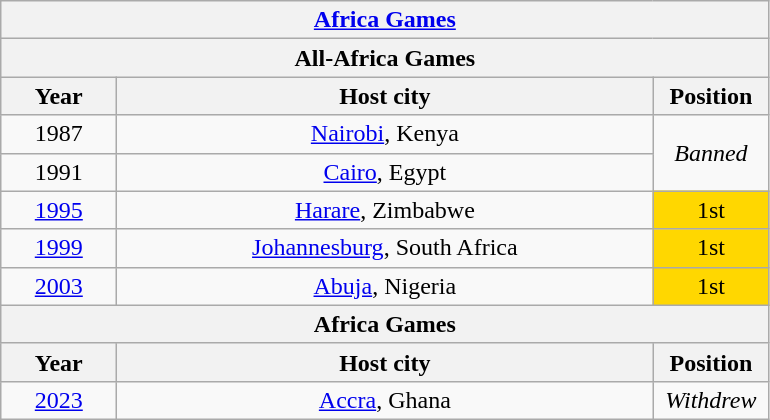<table class="wikitable" style="text-align: center;">
<tr>
<th colspan=3 style="background-color: ;"><a href='#'>Africa Games</a></th>
</tr>
<tr>
<th colspan=3 style="background-color: ;">All-Africa Games</th>
</tr>
<tr>
<th style="width: 70px;">Year</th>
<th style="width: 350px;">Host city</th>
<th style="width: 70px;">Position</th>
</tr>
<tr>
<td>1987</td>
<td> <a href='#'>Nairobi</a>, Kenya</td>
<td rowspan="2"><em>Banned</em></td>
</tr>
<tr>
<td>1991</td>
<td> <a href='#'>Cairo</a>, Egypt</td>
</tr>
<tr>
<td><a href='#'>1995</a></td>
<td> <a href='#'>Harare</a>, Zimbabwe</td>
<td style="background-color: gold">1st</td>
</tr>
<tr>
<td><a href='#'>1999</a></td>
<td> <a href='#'>Johannesburg</a>, South Africa</td>
<td style="background-color: gold">1st</td>
</tr>
<tr>
<td><a href='#'>2003</a></td>
<td> <a href='#'>Abuja</a>, Nigeria</td>
<td style="background-color: gold">1st</td>
</tr>
<tr>
<th colspan=3 style="background-color: ;">Africa Games</th>
</tr>
<tr>
<th style="width: 70px;">Year</th>
<th style="width: 350px;">Host city</th>
<th style="width: 70px;">Position</th>
</tr>
<tr>
<td><a href='#'>2023</a></td>
<td> <a href='#'>Accra</a>, Ghana</td>
<td><em>Withdrew</em></td>
</tr>
</table>
